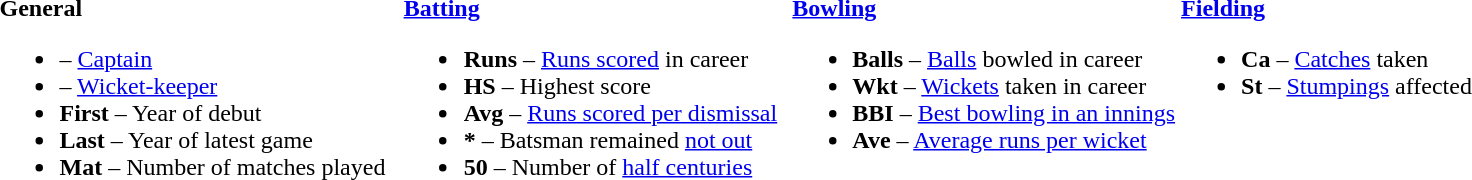<table>
<tr>
<td valign="top" style="width:26%"><br><strong>General</strong><ul><li> – <a href='#'>Captain</a></li><li> – <a href='#'>Wicket-keeper</a></li><li><strong>First</strong> – Year of debut</li><li><strong>Last</strong> – Year of latest game</li><li><strong>Mat</strong> – Number of matches played</li></ul></td>
<td valign="top" style="width:25%"><br><strong><a href='#'>Batting</a></strong><ul><li><strong>Runs</strong> – <a href='#'>Runs scored</a> in career</li><li><strong>HS</strong> – Highest score</li><li><strong>Avg</strong> – <a href='#'>Runs scored per dismissal</a></li><li><strong>*</strong> – Batsman remained <a href='#'>not out</a></li><li><strong>50</strong> – Number of <a href='#'>half centuries</a></li></ul></td>
<td valign="top" style="width:25%"><br><strong><a href='#'>Bowling</a></strong><ul><li><strong>Balls</strong> – <a href='#'>Balls</a> bowled in career</li><li><strong>Wkt</strong> – <a href='#'>Wickets</a> taken in career</li><li><strong>BBI</strong> – <a href='#'>Best bowling in an innings</a></li><li><strong>Ave</strong> – <a href='#'>Average runs per wicket</a></li></ul></td>
<td valign="top" style="width:24%"><br><strong><a href='#'>Fielding</a></strong><ul><li><strong>Ca</strong> – <a href='#'>Catches</a> taken</li><li><strong>St</strong> – <a href='#'>Stumpings</a> affected</li></ul></td>
</tr>
</table>
